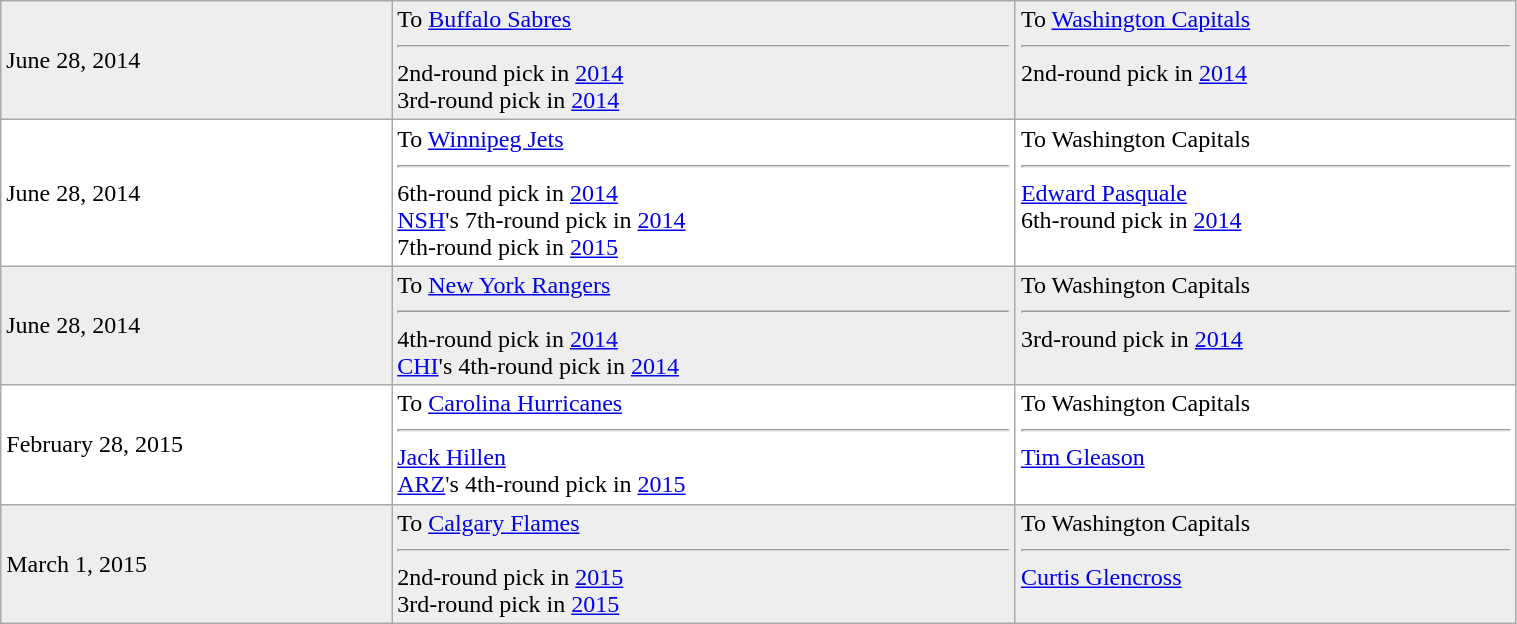<table class="wikitable" style="border:1px solid #999999; width:80%;">
<tr bgcolor="eeeeee">
<td>June 28, 2014</td>
<td valign="top">To <a href='#'>Buffalo Sabres</a><hr> 2nd-round pick in <a href='#'>2014</a><br>3rd-round pick in <a href='#'>2014</a></td>
<td valign="top">To <a href='#'>Washington Capitals</a><hr> 2nd-round pick in <a href='#'>2014</a></td>
</tr>
<tr bgcolor="ffffff">
<td>June 28, 2014</td>
<td valign="top">To <a href='#'>Winnipeg Jets</a><hr> 6th-round pick in <a href='#'>2014</a><br><a href='#'>NSH</a>'s 7th-round pick in <a href='#'>2014</a><br>7th-round pick in <a href='#'>2015</a></td>
<td valign="top">To Washington Capitals<hr> <a href='#'>Edward Pasquale</a><br>6th-round pick in <a href='#'>2014</a></td>
</tr>
<tr bgcolor="eeeeee">
<td>June 28, 2014</td>
<td valign="top">To <a href='#'>New York Rangers</a><hr> 4th-round pick in <a href='#'>2014</a><br><a href='#'>CHI</a>'s 4th-round pick in <a href='#'>2014</a></td>
<td valign="top">To Washington Capitals<hr> 3rd-round pick in <a href='#'>2014</a></td>
</tr>
<tr bgcolor="ffffff">
<td>February 28, 2015</td>
<td valign="top">To <a href='#'>Carolina Hurricanes</a><hr> <a href='#'>Jack Hillen</a><br><a href='#'>ARZ</a>'s 4th-round pick in <a href='#'>2015</a></td>
<td valign="top">To Washington Capitals<hr> <a href='#'>Tim Gleason</a></td>
</tr>
<tr bgcolor="eeeeee">
<td>March 1, 2015</td>
<td valign="top">To <a href='#'>Calgary Flames</a><hr> 2nd-round pick in <a href='#'>2015</a><br>3rd-round pick in <a href='#'>2015</a></td>
<td valign="top">To Washington Capitals<hr> <a href='#'>Curtis Glencross</a></td>
</tr>
</table>
